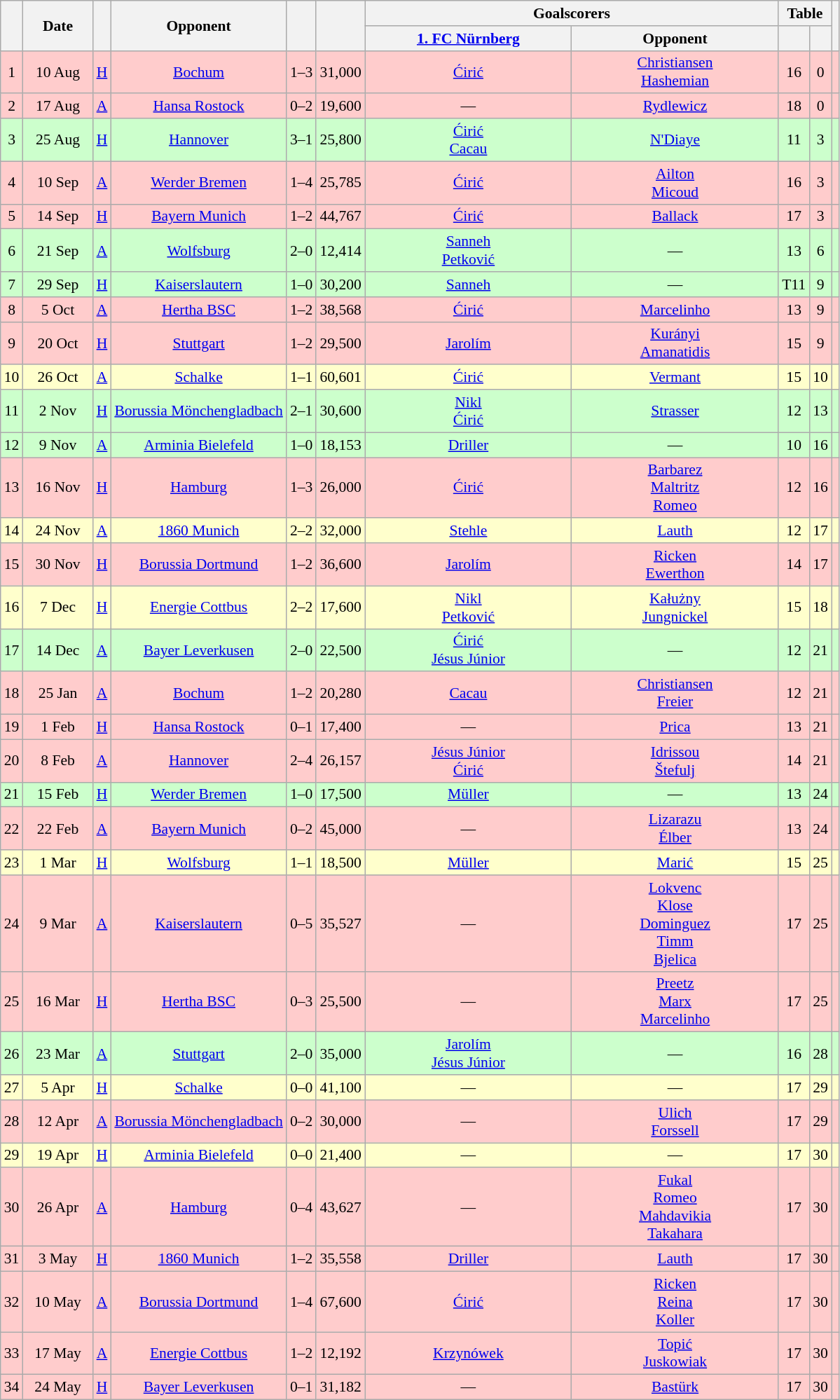<table class="wikitable" Style="text-align: center;font-size:90%">
<tr>
<th rowspan="2"></th>
<th rowspan="2" style="width:60px">Date</th>
<th rowspan="2"></th>
<th rowspan="2">Opponent</th>
<th rowspan="2"><br></th>
<th rowspan="2"></th>
<th colspan="2">Goalscorers</th>
<th colspan="2">Table</th>
<th rowspan="2"></th>
</tr>
<tr>
<th style="width:190px"><a href='#'>1. FC Nürnberg</a></th>
<th style="width:190px">Opponent</th>
<th></th>
<th></th>
</tr>
<tr style="background:#fcc">
<td>1</td>
<td>10 Aug</td>
<td><a href='#'>H</a></td>
<td><a href='#'>Bochum</a></td>
<td>1–3</td>
<td>31,000</td>
<td><a href='#'>Ćirić</a> </td>
<td><a href='#'>Christiansen</a> <br><a href='#'>Hashemian</a> </td>
<td>16</td>
<td>0</td>
<td></td>
</tr>
<tr style="background:#fcc">
<td>2</td>
<td>17 Aug</td>
<td><a href='#'>A</a></td>
<td><a href='#'>Hansa Rostock</a></td>
<td>0–2</td>
<td>19,600</td>
<td>—</td>
<td><a href='#'>Rydlewicz</a> </td>
<td>18</td>
<td>0</td>
<td></td>
</tr>
<tr style="background:#cfc">
<td>3</td>
<td>25 Aug</td>
<td><a href='#'>H</a></td>
<td><a href='#'>Hannover</a></td>
<td>3–1</td>
<td>25,800</td>
<td><a href='#'>Ćirić</a> <br><a href='#'>Cacau</a> </td>
<td><a href='#'>N'Diaye</a> </td>
<td>11</td>
<td>3</td>
<td></td>
</tr>
<tr style="background:#fcc">
<td>4</td>
<td>10 Sep</td>
<td><a href='#'>A</a></td>
<td><a href='#'>Werder Bremen</a></td>
<td>1–4</td>
<td>25,785</td>
<td><a href='#'>Ćirić</a> </td>
<td><a href='#'>Ailton</a> <br><a href='#'>Micoud</a> </td>
<td>16</td>
<td>3</td>
<td></td>
</tr>
<tr style="background:#fcc">
<td>5</td>
<td>14 Sep</td>
<td><a href='#'>H</a></td>
<td><a href='#'>Bayern Munich</a></td>
<td>1–2</td>
<td>44,767</td>
<td><a href='#'>Ćirić</a> </td>
<td><a href='#'>Ballack</a> </td>
<td>17</td>
<td>3</td>
<td></td>
</tr>
<tr style="background:#cfc">
<td>6</td>
<td>21 Sep</td>
<td><a href='#'>A</a></td>
<td><a href='#'>Wolfsburg</a></td>
<td>2–0</td>
<td>12,414</td>
<td><a href='#'>Sanneh</a> <br><a href='#'>Petković</a> </td>
<td>—</td>
<td>13</td>
<td>6</td>
<td></td>
</tr>
<tr style="background:#cfc">
<td>7</td>
<td>29 Sep</td>
<td><a href='#'>H</a></td>
<td><a href='#'>Kaiserslautern</a></td>
<td>1–0</td>
<td>30,200</td>
<td><a href='#'>Sanneh</a> </td>
<td>—</td>
<td>T11</td>
<td>9</td>
<td></td>
</tr>
<tr style="background:#fcc">
<td>8</td>
<td>5 Oct</td>
<td><a href='#'>A</a></td>
<td><a href='#'>Hertha BSC</a></td>
<td>1–2</td>
<td>38,568</td>
<td><a href='#'>Ćirić</a> </td>
<td><a href='#'>Marcelinho</a> </td>
<td>13</td>
<td>9</td>
<td></td>
</tr>
<tr style="background:#fcc">
<td>9</td>
<td>20 Oct</td>
<td><a href='#'>H</a></td>
<td><a href='#'>Stuttgart</a></td>
<td>1–2</td>
<td>29,500</td>
<td><a href='#'>Jarolím</a> </td>
<td><a href='#'>Kurányi</a> <br><a href='#'>Amanatidis</a> </td>
<td>15</td>
<td>9</td>
<td></td>
</tr>
<tr style="background:#ffc">
<td>10</td>
<td>26 Oct</td>
<td><a href='#'>A</a></td>
<td><a href='#'>Schalke</a></td>
<td>1–1</td>
<td>60,601</td>
<td><a href='#'>Ćirić</a> </td>
<td><a href='#'>Vermant</a> </td>
<td>15</td>
<td>10</td>
<td></td>
</tr>
<tr style="background:#cfc">
<td>11</td>
<td>2 Nov</td>
<td><a href='#'>H</a></td>
<td><a href='#'>Borussia Mönchengladbach</a></td>
<td>2–1</td>
<td>30,600</td>
<td><a href='#'>Nikl</a> <br><a href='#'>Ćirić</a> </td>
<td><a href='#'>Strasser</a> </td>
<td>12</td>
<td>13</td>
<td></td>
</tr>
<tr style="background:#cfc">
<td>12</td>
<td>9 Nov</td>
<td><a href='#'>A</a></td>
<td><a href='#'>Arminia Bielefeld</a></td>
<td>1–0</td>
<td>18,153</td>
<td><a href='#'>Driller</a> </td>
<td>—</td>
<td>10</td>
<td>16</td>
<td></td>
</tr>
<tr style="background:#fcc">
<td>13</td>
<td>16 Nov</td>
<td><a href='#'>H</a></td>
<td><a href='#'>Hamburg</a></td>
<td>1–3</td>
<td>26,000</td>
<td><a href='#'>Ćirić</a> </td>
<td><a href='#'>Barbarez</a> <br><a href='#'>Maltritz</a> <br><a href='#'>Romeo</a> </td>
<td>12</td>
<td>16</td>
<td></td>
</tr>
<tr style="background:#ffc">
<td>14</td>
<td>24 Nov</td>
<td><a href='#'>A</a></td>
<td><a href='#'>1860 Munich</a></td>
<td>2–2</td>
<td>32,000</td>
<td><a href='#'>Stehle</a> </td>
<td><a href='#'>Lauth</a> </td>
<td>12</td>
<td>17</td>
<td></td>
</tr>
<tr style="background:#fcc">
<td>15</td>
<td>30 Nov</td>
<td><a href='#'>H</a></td>
<td><a href='#'>Borussia Dortmund</a></td>
<td>1–2</td>
<td>36,600</td>
<td><a href='#'>Jarolím</a> </td>
<td><a href='#'>Ricken</a> <br><a href='#'>Ewerthon</a> </td>
<td>14</td>
<td>17</td>
<td></td>
</tr>
<tr style="background:#ffc">
<td>16</td>
<td>7 Dec</td>
<td><a href='#'>H</a></td>
<td><a href='#'>Energie Cottbus</a></td>
<td>2–2</td>
<td>17,600</td>
<td><a href='#'>Nikl</a> <br><a href='#'>Petković</a> </td>
<td><a href='#'>Kałużny</a> <br><a href='#'>Jungnickel</a> </td>
<td>15</td>
<td>18</td>
<td></td>
</tr>
<tr style="background:#cfc">
<td>17</td>
<td>14 Dec</td>
<td><a href='#'>A</a></td>
<td><a href='#'>Bayer Leverkusen</a></td>
<td>2–0</td>
<td>22,500</td>
<td><a href='#'>Ćirić</a> <br><a href='#'>Jésus Júnior</a> </td>
<td>—</td>
<td>12</td>
<td>21</td>
<td></td>
</tr>
<tr style="background:#fcc">
<td>18</td>
<td>25 Jan</td>
<td><a href='#'>A</a></td>
<td><a href='#'>Bochum</a></td>
<td>1–2</td>
<td>20,280</td>
<td><a href='#'>Cacau</a> <br></td>
<td><a href='#'>Christiansen</a> <br><a href='#'>Freier</a> </td>
<td>12</td>
<td>21</td>
<td></td>
</tr>
<tr style="background:#fcc">
<td>19</td>
<td>1 Feb</td>
<td><a href='#'>H</a></td>
<td><a href='#'>Hansa Rostock</a></td>
<td>0–1</td>
<td>17,400</td>
<td>—</td>
<td><a href='#'>Prica</a> </td>
<td>13</td>
<td>21</td>
<td></td>
</tr>
<tr style="background:#fcc">
<td>20</td>
<td>8 Feb</td>
<td><a href='#'>A</a></td>
<td><a href='#'>Hannover</a></td>
<td>2–4</td>
<td>26,157</td>
<td><a href='#'>Jésus Júnior</a> <br><a href='#'>Ćirić</a> </td>
<td><a href='#'>Idrissou</a> <br><a href='#'>Štefulj</a> </td>
<td>14</td>
<td>21</td>
<td></td>
</tr>
<tr style="background:#cfc">
<td>21</td>
<td>15 Feb</td>
<td><a href='#'>H</a></td>
<td><a href='#'>Werder Bremen</a></td>
<td>1–0</td>
<td>17,500</td>
<td><a href='#'>Müller</a> </td>
<td>—</td>
<td>13</td>
<td>24</td>
<td></td>
</tr>
<tr style="background:#fcc">
<td>22</td>
<td>22 Feb</td>
<td><a href='#'>A</a></td>
<td><a href='#'>Bayern Munich</a></td>
<td>0–2</td>
<td>45,000</td>
<td>—</td>
<td><a href='#'>Lizarazu</a> <br><a href='#'>Élber</a> </td>
<td>13</td>
<td>24</td>
<td></td>
</tr>
<tr style="background:#ffc">
<td>23</td>
<td>1 Mar</td>
<td><a href='#'>H</a></td>
<td><a href='#'>Wolfsburg</a></td>
<td>1–1</td>
<td>18,500</td>
<td><a href='#'>Müller</a> </td>
<td><a href='#'>Marić</a> </td>
<td>15</td>
<td>25</td>
<td></td>
</tr>
<tr style="background:#fcc">
<td>24</td>
<td>9 Mar</td>
<td><a href='#'>A</a></td>
<td><a href='#'>Kaiserslautern</a></td>
<td>0–5</td>
<td>35,527</td>
<td>—</td>
<td><a href='#'>Lokvenc</a> <br><a href='#'>Klose</a> <br><a href='#'>Dominguez</a> <br><a href='#'>Timm</a> <br><a href='#'>Bjelica</a> </td>
<td>17</td>
<td>25</td>
<td></td>
</tr>
<tr style="background:#fcc">
<td>25</td>
<td>16 Mar</td>
<td><a href='#'>H</a></td>
<td><a href='#'>Hertha BSC</a></td>
<td>0–3</td>
<td>25,500</td>
<td>—</td>
<td><a href='#'>Preetz</a> <br><a href='#'>Marx</a> <br><a href='#'>Marcelinho</a> </td>
<td>17</td>
<td>25</td>
<td></td>
</tr>
<tr style="background:#cfc">
<td>26</td>
<td>23 Mar</td>
<td><a href='#'>A</a></td>
<td><a href='#'>Stuttgart</a></td>
<td>2–0</td>
<td>35,000</td>
<td><a href='#'>Jarolím</a> <br><a href='#'>Jésus Júnior</a> </td>
<td>—</td>
<td>16</td>
<td>28</td>
<td></td>
</tr>
<tr style="background:#ffc">
<td>27</td>
<td>5 Apr</td>
<td><a href='#'>H</a></td>
<td><a href='#'>Schalke</a></td>
<td>0–0</td>
<td>41,100</td>
<td>—</td>
<td>—</td>
<td>17</td>
<td>29</td>
<td></td>
</tr>
<tr style="background:#fcc">
<td>28</td>
<td>12 Apr</td>
<td><a href='#'>A</a></td>
<td><a href='#'>Borussia Mönchengladbach</a></td>
<td>0–2</td>
<td>30,000</td>
<td>—</td>
<td><a href='#'>Ulich</a> <br><a href='#'>Forssell</a> </td>
<td>17</td>
<td>29</td>
<td></td>
</tr>
<tr style="background:#ffc">
<td>29</td>
<td>19 Apr</td>
<td><a href='#'>H</a></td>
<td><a href='#'>Arminia Bielefeld</a></td>
<td>0–0</td>
<td>21,400</td>
<td>—</td>
<td>—</td>
<td>17</td>
<td>30</td>
<td></td>
</tr>
<tr style="background:#fcc">
<td>30</td>
<td>26 Apr</td>
<td><a href='#'>A</a></td>
<td><a href='#'>Hamburg</a></td>
<td>0–4</td>
<td>43,627</td>
<td>—</td>
<td><a href='#'>Fukal</a> <br><a href='#'>Romeo</a> <br><a href='#'>Mahdavikia</a> <br><a href='#'>Takahara</a> </td>
<td>17</td>
<td>30</td>
<td></td>
</tr>
<tr style="background:#fcc">
<td>31</td>
<td>3 May</td>
<td><a href='#'>H</a></td>
<td><a href='#'>1860 Munich</a></td>
<td>1–2</td>
<td>35,558</td>
<td><a href='#'>Driller</a> </td>
<td><a href='#'>Lauth</a> </td>
<td>17</td>
<td>30</td>
<td></td>
</tr>
<tr style="background:#fcc">
<td>32</td>
<td>10 May</td>
<td><a href='#'>A</a></td>
<td><a href='#'>Borussia Dortmund</a></td>
<td>1–4</td>
<td>67,600</td>
<td><a href='#'>Ćirić</a> </td>
<td><a href='#'>Ricken</a> <br><a href='#'>Reina</a> <br><a href='#'>Koller</a> </td>
<td>17</td>
<td>30</td>
<td></td>
</tr>
<tr style="background:#fcc">
<td>33</td>
<td>17 May</td>
<td><a href='#'>A</a></td>
<td><a href='#'>Energie Cottbus</a></td>
<td>1–2</td>
<td>12,192</td>
<td><a href='#'>Krzynówek</a> </td>
<td><a href='#'>Topić</a> <br><a href='#'>Juskowiak</a> </td>
<td>17</td>
<td>30</td>
<td></td>
</tr>
<tr style="background:#fcc">
<td>34</td>
<td>24 May</td>
<td><a href='#'>H</a></td>
<td><a href='#'>Bayer Leverkusen</a></td>
<td>0–1</td>
<td>31,182</td>
<td>—</td>
<td><a href='#'>Bastürk</a> </td>
<td>17</td>
<td>30</td>
<td></td>
</tr>
</table>
